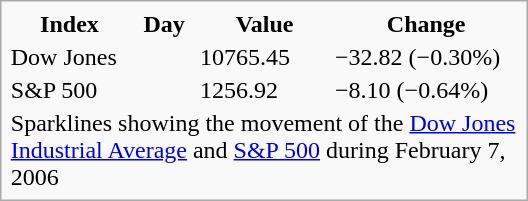<table class="infobox" style="width: 22em">
<tr>
<th>Index</th>
<th>Day</th>
<th>Value</th>
<th>Change</th>
</tr>
<tr>
<td align="left">Dow Jones</td>
<td></td>
<td>10765.45</td>
<td><span>−32.82 (−0.30%)</span></td>
</tr>
<tr>
<td align="left">S&P 500</td>
<td></td>
<td>1256.92</td>
<td><span>−8.10 (−0.64%)</span></td>
</tr>
<tr>
<td colspan=4>Sparklines showing the movement of the <a href='#'>Dow Jones Industrial Average</a> and <a href='#'>S&P 500</a> during February 7, 2006</td>
</tr>
</table>
